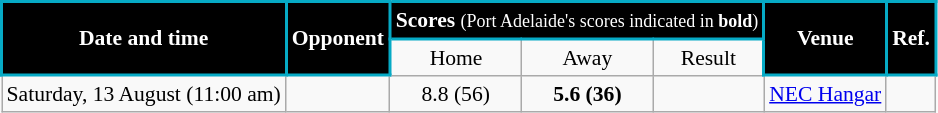<table class="wikitable" style="font-size:90%; text-align:center;">
<tr>
<td style="background:black; color:white; border: solid #06AAC5 2px" rowspan=2><strong>Date and time</strong></td>
<td style="background:black; color:white; border: solid #06AAC5 2px" rowspan=2><strong>Opponent</strong></td>
<td style="background:black; color:white; border: solid #06AAC5 2px" colspan=3><strong>Scores</strong> <small>(Port Adelaide's scores indicated in <strong>bold</strong>)</small></td>
<td style="background:black; color:white; border: solid #06AAC5 2px" rowspan=2><strong>Venue</strong></td>
<td style="background:black; color:white; border: solid #06AAC5 2px" rowspan=2><strong>Ref.</strong></td>
</tr>
<tr>
<td>Home</td>
<td>Away</td>
<td>Result</td>
</tr>
<tr>
<td>Saturday, 13 August (11:00 am)</td>
<td></td>
<td>8.8 (56)</td>
<td><strong>5.6 (36)</strong></td>
<td></td>
<td><a href='#'>NEC Hangar</a></td>
<td></td>
</tr>
</table>
